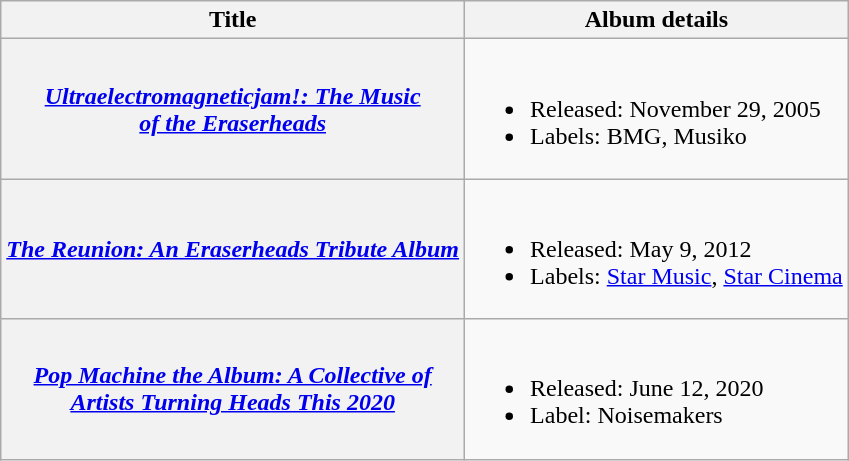<table class="wikitable plainrowheaders">
<tr>
<th>Title</th>
<th>Album details</th>
</tr>
<tr>
<th scope="row"><em><a href='#'>Ultraelectromagneticjam!: The Music <br> of the Eraserheads</a></em></th>
<td><br><ul><li>Released: November 29, 2005</li><li>Labels: BMG, Musiko</li></ul></td>
</tr>
<tr>
<th scope="row"><em><a href='#'>The Reunion: An Eraserheads Tribute Album</a></em></th>
<td><br><ul><li>Released: May 9, 2012</li><li>Labels: <a href='#'>Star Music</a>, <a href='#'>Star Cinema</a></li></ul></td>
</tr>
<tr>
<th scope="row"><em><a href='#'>Pop Machine the Album: A Collective of <br>Artists Turning Heads This 2020</a></em></th>
<td><br><ul><li>Released: June 12, 2020</li><li>Label: Noisemakers</li></ul></td>
</tr>
</table>
